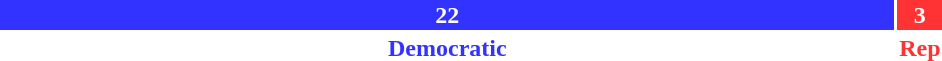<table class="mw-collapsible mw-collapsed" style="width:50%">
<tr>
<td colspan="2" scope="row" style="text-align:center"></td>
</tr>
<tr>
<td scope="row" style="background:#33F; width:96%; text-align:center; color:white"><strong>22</strong><br></td>
<td style="background:#F33; width:4%; text-align:center; color:white"><strong>3</strong></td>
</tr>
<tr>
<td scope="row" style="text-align:center; color:#33F"><strong>Democratic</strong><br></td>
<td style="text-align:center; color:#F33"><strong>Rep</strong></td>
</tr>
</table>
